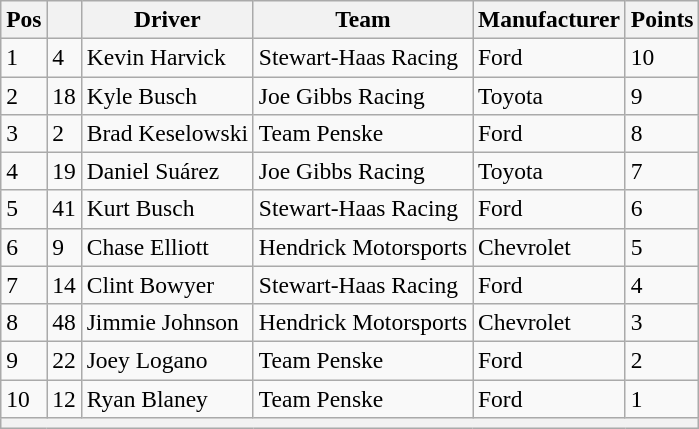<table class="wikitable" style="font-size:98%">
<tr>
<th>Pos</th>
<th></th>
<th>Driver</th>
<th>Team</th>
<th>Manufacturer</th>
<th>Points</th>
</tr>
<tr>
<td>1</td>
<td>4</td>
<td>Kevin Harvick</td>
<td>Stewart-Haas Racing</td>
<td>Ford</td>
<td>10</td>
</tr>
<tr>
<td>2</td>
<td>18</td>
<td>Kyle Busch</td>
<td>Joe Gibbs Racing</td>
<td>Toyota</td>
<td>9</td>
</tr>
<tr>
<td>3</td>
<td>2</td>
<td>Brad Keselowski</td>
<td>Team Penske</td>
<td>Ford</td>
<td>8</td>
</tr>
<tr>
<td>4</td>
<td>19</td>
<td>Daniel Suárez</td>
<td>Joe Gibbs Racing</td>
<td>Toyota</td>
<td>7</td>
</tr>
<tr>
<td>5</td>
<td>41</td>
<td>Kurt Busch</td>
<td>Stewart-Haas Racing</td>
<td>Ford</td>
<td>6</td>
</tr>
<tr>
<td>6</td>
<td>9</td>
<td>Chase Elliott</td>
<td>Hendrick Motorsports</td>
<td>Chevrolet</td>
<td>5</td>
</tr>
<tr>
<td>7</td>
<td>14</td>
<td>Clint Bowyer</td>
<td>Stewart-Haas Racing</td>
<td>Ford</td>
<td>4</td>
</tr>
<tr>
<td>8</td>
<td>48</td>
<td>Jimmie Johnson</td>
<td>Hendrick Motorsports</td>
<td>Chevrolet</td>
<td>3</td>
</tr>
<tr>
<td>9</td>
<td>22</td>
<td>Joey Logano</td>
<td>Team Penske</td>
<td>Ford</td>
<td>2</td>
</tr>
<tr>
<td>10</td>
<td>12</td>
<td>Ryan Blaney</td>
<td>Team Penske</td>
<td>Ford</td>
<td>1</td>
</tr>
<tr>
<th colspan="6"></th>
</tr>
</table>
